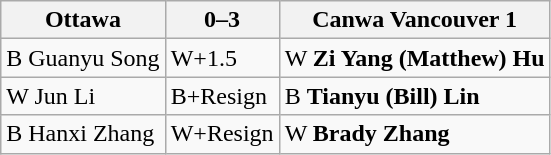<table class="wikitable">
<tr>
<th>Ottawa</th>
<th>0–3</th>
<th>Canwa Vancouver 1</th>
</tr>
<tr>
<td>B Guanyu Song</td>
<td>W+1.5</td>
<td>W <strong>Zi Yang (Matthew) Hu</strong></td>
</tr>
<tr>
<td>W Jun Li</td>
<td>B+Resign</td>
<td>B <strong>Tianyu (Bill) Lin</strong></td>
</tr>
<tr>
<td>B Hanxi Zhang</td>
<td>W+Resign</td>
<td>W <strong>Brady Zhang</strong></td>
</tr>
</table>
